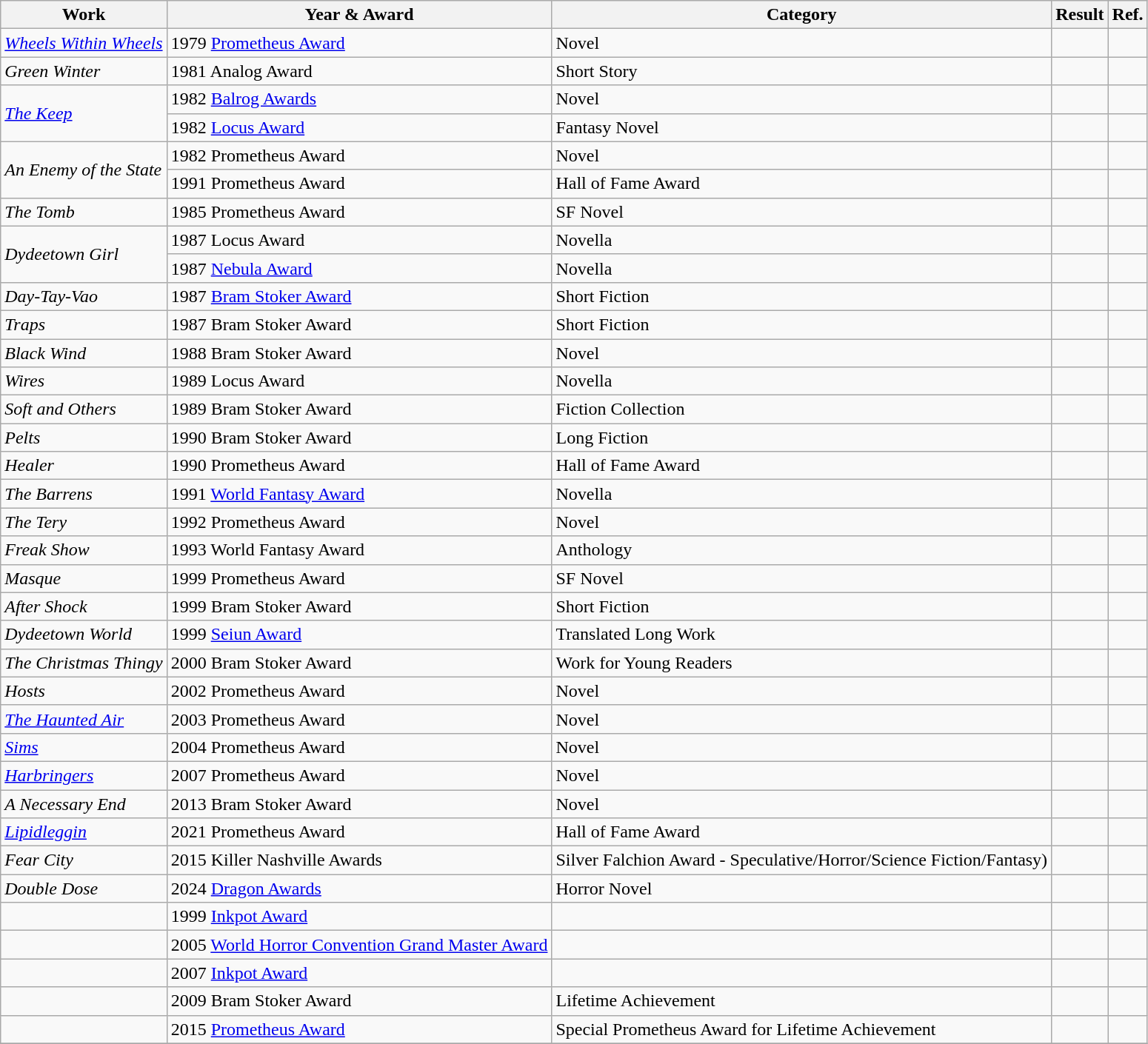<table class="wikitable">
<tr>
<th>Work</th>
<th>Year & Award</th>
<th>Category</th>
<th>Result</th>
<th>Ref.</th>
</tr>
<tr>
<td rowspan="1"><em><a href='#'>Wheels Within Wheels</a></em></td>
<td>1979 <a href='#'>Prometheus Award</a></td>
<td>Novel</td>
<td></td>
<td></td>
</tr>
<tr>
<td rowspan="1"><em>Green Winter</em></td>
<td>1981 Analog Award</td>
<td>Short Story</td>
<td></td>
<td></td>
</tr>
<tr>
<td rowspan="2"><em><a href='#'>The Keep</a></em></td>
<td>1982 <a href='#'>Balrog Awards</a></td>
<td>Novel</td>
<td></td>
<td></td>
</tr>
<tr>
<td>1982 <a href='#'>Locus Award</a></td>
<td>Fantasy Novel</td>
<td></td>
<td></td>
</tr>
<tr>
<td rowspan="2"><em>An Enemy of the State</em></td>
<td>1982 Prometheus Award</td>
<td>Novel</td>
<td></td>
<td></td>
</tr>
<tr>
<td>1991 Prometheus Award</td>
<td>Hall of Fame Award</td>
<td></td>
<td></td>
</tr>
<tr>
<td rowspan="1"><em>The Tomb</em></td>
<td>1985 Prometheus Award</td>
<td>SF Novel</td>
<td></td>
<td></td>
</tr>
<tr>
<td rowspan="2"><em>Dydeetown Girl</em></td>
<td>1987 Locus Award</td>
<td>Novella</td>
<td></td>
<td></td>
</tr>
<tr>
<td>1987 <a href='#'>Nebula Award</a></td>
<td>Novella</td>
<td></td>
<td></td>
</tr>
<tr>
<td rowspan="1"><em>Day-Tay-Vao</em></td>
<td>1987 <a href='#'>Bram Stoker Award</a></td>
<td>Short Fiction</td>
<td></td>
<td></td>
</tr>
<tr>
<td rowspan="1"><em>Traps</em></td>
<td>1987 Bram Stoker Award</td>
<td>Short Fiction</td>
<td></td>
<td></td>
</tr>
<tr>
<td rowspan="1"><em>Black Wind</em></td>
<td>1988 Bram Stoker Award</td>
<td>Novel</td>
<td></td>
<td></td>
</tr>
<tr>
<td rowspan="1"><em>Wires</em></td>
<td>1989 Locus Award</td>
<td>Novella</td>
<td></td>
<td></td>
</tr>
<tr>
<td rowspan="1"><em>Soft and Others</em></td>
<td>1989 Bram Stoker Award</td>
<td>Fiction Collection</td>
<td></td>
<td></td>
</tr>
<tr>
<td rowspan="1"><em>Pelts</em></td>
<td>1990 Bram Stoker Award</td>
<td>Long Fiction</td>
<td></td>
<td></td>
</tr>
<tr>
<td rowspan="1"><em>Healer</em></td>
<td>1990 Prometheus Award</td>
<td>Hall of Fame Award</td>
<td></td>
<td></td>
</tr>
<tr>
<td rowspan="1"><em>The Barrens</em></td>
<td>1991 <a href='#'>World Fantasy Award</a></td>
<td>Novella</td>
<td></td>
<td></td>
</tr>
<tr>
<td rowspan="1"><em>The Tery</em></td>
<td>1992 Prometheus Award</td>
<td>Novel</td>
<td></td>
<td></td>
</tr>
<tr>
<td rowspan="1"><em>Freak Show</em></td>
<td>1993 World Fantasy Award</td>
<td>Anthology</td>
<td></td>
<td></td>
</tr>
<tr>
<td rowspan="1"><em>Masque</em></td>
<td>1999 Prometheus Award</td>
<td>SF Novel</td>
<td></td>
<td></td>
</tr>
<tr>
<td rowspan="1"><em>After Shock</em></td>
<td>1999 Bram Stoker Award</td>
<td>Short Fiction</td>
<td></td>
<td></td>
</tr>
<tr>
<td rowspan="1"><em>Dydeetown World</em></td>
<td>1999 <a href='#'>Seiun Award</a></td>
<td>Translated Long Work</td>
<td></td>
<td></td>
</tr>
<tr>
<td rowspan="1"><em>The Christmas Thingy</em></td>
<td>2000 Bram Stoker Award</td>
<td>Work for Young Readers</td>
<td></td>
<td></td>
</tr>
<tr>
<td rowspan="1"><em>Hosts</em></td>
<td>2002 Prometheus Award</td>
<td>Novel</td>
<td></td>
<td></td>
</tr>
<tr>
<td rowspan="1"><em><a href='#'>The Haunted Air</a></em></td>
<td>2003 Prometheus Award</td>
<td>Novel</td>
<td></td>
<td></td>
</tr>
<tr>
<td rowspan="1"><em><a href='#'>Sims</a></em></td>
<td>2004 Prometheus Award</td>
<td>Novel</td>
<td></td>
<td></td>
</tr>
<tr>
<td rowspan="1"><em><a href='#'>Harbringers</a></em></td>
<td>2007 Prometheus Award</td>
<td>Novel</td>
<td></td>
<td></td>
</tr>
<tr>
<td rowspan="1"><em>A Necessary End</em></td>
<td>2013 Bram Stoker Award</td>
<td>Novel</td>
<td></td>
<td></td>
</tr>
<tr>
<td rowspan="1"><em><a href='#'>Lipidleggin</a></em></td>
<td>2021 Prometheus Award</td>
<td>Hall of Fame Award</td>
<td></td>
<td></td>
</tr>
<tr>
<td rowspan="1"><em>Fear City</em></td>
<td>2015 Killer Nashville Awards</td>
<td>Silver Falchion Award - Speculative/Horror/Science Fiction/Fantasy)</td>
<td></td>
<td></td>
</tr>
<tr>
<td rowspan="1"><em>Double Dose</em></td>
<td>2024 <a href='#'>Dragon Awards</a></td>
<td>Horror Novel</td>
<td></td>
<td></td>
</tr>
<tr>
<td rowspan="1"></td>
<td>1999 <a href='#'>Inkpot Award</a></td>
<td></td>
<td></td>
<td></td>
</tr>
<tr>
<td rowspan="1"></td>
<td>2005 <a href='#'>World Horror Convention Grand Master Award</a></td>
<td></td>
<td></td>
<td></td>
</tr>
<tr>
<td rowspan="1"></td>
<td>2007 <a href='#'>Inkpot Award</a></td>
<td></td>
<td></td>
<td></td>
</tr>
<tr>
<td rowspan="1"></td>
<td>2009 Bram Stoker Award</td>
<td>Lifetime Achievement</td>
<td></td>
<td></td>
</tr>
<tr>
<td rowspan="1"></td>
<td>2015 <a href='#'>Prometheus Award</a></td>
<td>Special Prometheus Award for Lifetime Achievement</td>
<td></td>
<td></td>
</tr>
<tr>
</tr>
</table>
